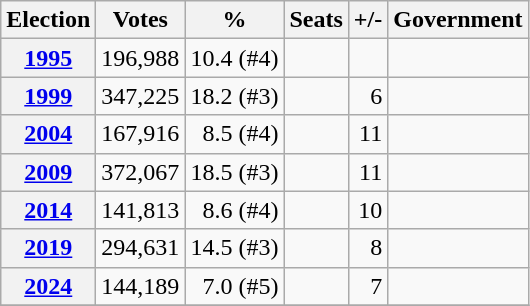<table class="wikitable" style="text-align:right;">
<tr>
<th>Election</th>
<th>Votes</th>
<th>%</th>
<th>Seats</th>
<th>+/-</th>
<th>Government</th>
</tr>
<tr>
<th><a href='#'>1995</a></th>
<td>196,988</td>
<td>10.4 (#4)</td>
<td></td>
<td></td>
<td></td>
</tr>
<tr>
<th><a href='#'>1999</a></th>
<td>347,225</td>
<td>18.2 (#3)</td>
<td></td>
<td> 6</td>
<td></td>
</tr>
<tr>
<th><a href='#'>2004</a></th>
<td>167,916</td>
<td>8.5 (#4)</td>
<td></td>
<td> 11</td>
<td></td>
</tr>
<tr>
<th><a href='#'>2009</a></th>
<td>372,067</td>
<td>18.5 (#3)</td>
<td></td>
<td> 11</td>
<td></td>
</tr>
<tr>
<th><a href='#'>2014</a></th>
<td>141,813</td>
<td>8.6 (#4)</td>
<td></td>
<td> 10</td>
<td></td>
</tr>
<tr>
<th><a href='#'>2019</a></th>
<td>294,631</td>
<td>14.5 (#3)</td>
<td></td>
<td> 8</td>
<td></td>
</tr>
<tr>
<th><a href='#'>2024</a></th>
<td>144,189</td>
<td>7.0 (#5)</td>
<td></td>
<td> 7</td>
<td></td>
</tr>
<tr>
</tr>
</table>
